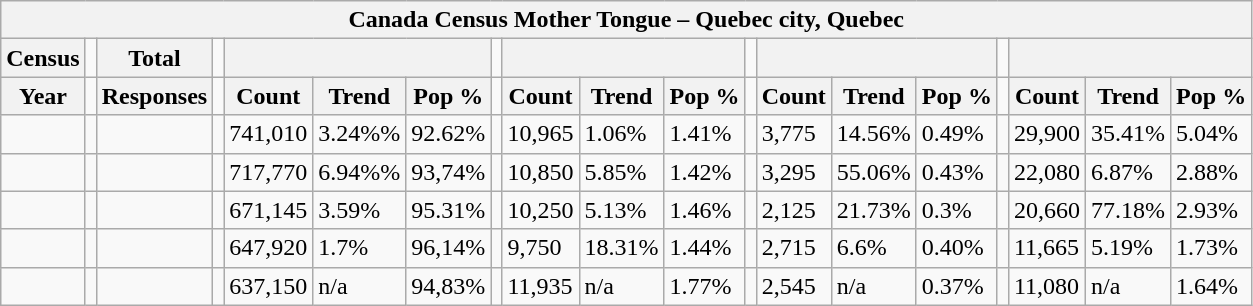<table class="wikitable">
<tr>
<th colspan="19">Canada Census Mother Tongue – Quebec city, Quebec</th>
</tr>
<tr>
<th>Census</th>
<td></td>
<th>Total</th>
<td colspan="1"></td>
<th colspan="3"></th>
<td colspan="1"></td>
<th colspan="3"></th>
<td colspan="1"></td>
<th colspan="3"></th>
<td colspan="1"></td>
<th colspan="3"></th>
</tr>
<tr>
<th>Year</th>
<td></td>
<th>Responses</th>
<td></td>
<th>Count</th>
<th>Trend</th>
<th>Pop %</th>
<td></td>
<th>Count</th>
<th>Trend</th>
<th>Pop %</th>
<td></td>
<th>Count</th>
<th>Trend</th>
<th>Pop %</th>
<td></td>
<th>Count</th>
<th>Trend</th>
<th>Pop %</th>
</tr>
<tr>
<td></td>
<td></td>
<td></td>
<td></td>
<td>741,010</td>
<td> 3.24%%</td>
<td>92.62%</td>
<td></td>
<td>10,965</td>
<td> 1.06%</td>
<td>1.41%</td>
<td></td>
<td>3,775</td>
<td> 14.56%</td>
<td>0.49%</td>
<td></td>
<td>29,900</td>
<td> 35.41%</td>
<td>5.04%</td>
</tr>
<tr>
<td></td>
<td></td>
<td></td>
<td></td>
<td>717,770</td>
<td> 6.94%%</td>
<td>93,74%</td>
<td></td>
<td>10,850</td>
<td> 5.85%</td>
<td>1.42%</td>
<td></td>
<td>3,295</td>
<td> 55.06%</td>
<td>0.43%</td>
<td></td>
<td>22,080</td>
<td> 6.87%</td>
<td>2.88%</td>
</tr>
<tr>
<td></td>
<td></td>
<td></td>
<td></td>
<td>671,145</td>
<td> 3.59%</td>
<td>95.31%</td>
<td></td>
<td>10,250</td>
<td> 5.13%</td>
<td>1.46%</td>
<td></td>
<td>2,125</td>
<td> 21.73%</td>
<td>0.3%</td>
<td></td>
<td>20,660</td>
<td> 77.18%</td>
<td>2.93%</td>
</tr>
<tr>
<td></td>
<td></td>
<td></td>
<td></td>
<td>647,920</td>
<td> 1.7%</td>
<td>96,14%</td>
<td></td>
<td>9,750</td>
<td> 18.31%</td>
<td>1.44%</td>
<td></td>
<td>2,715</td>
<td> 6.6%</td>
<td>0.40%</td>
<td></td>
<td>11,665</td>
<td> 5.19%</td>
<td>1.73%</td>
</tr>
<tr>
<td></td>
<td></td>
<td></td>
<td></td>
<td>637,150</td>
<td>n/a</td>
<td>94,83%</td>
<td></td>
<td>11,935</td>
<td>n/a</td>
<td>1.77%</td>
<td></td>
<td>2,545</td>
<td>n/a</td>
<td>0.37%</td>
<td></td>
<td>11,080</td>
<td>n/a</td>
<td>1.64%</td>
</tr>
</table>
